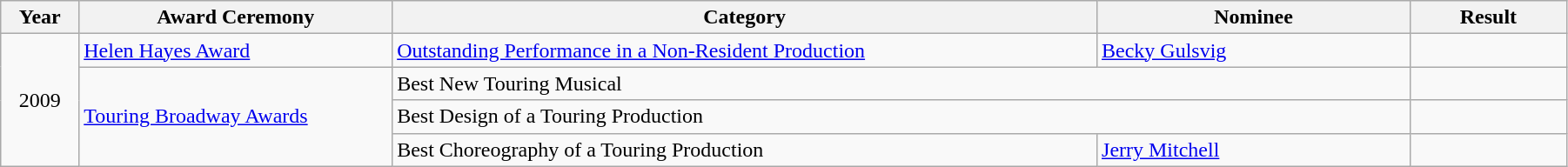<table class="wikitable" style="width:95%;">
<tr>
<th style="width:5%;">Year</th>
<th style="width:20%;">Award Ceremony</th>
<th style="width:45%;">Category</th>
<th style="width:20%;">Nominee</th>
<th style="width:10%;">Result</th>
</tr>
<tr>
<td rowspan="4" style="text-align:center;">2009</td>
<td><a href='#'>Helen Hayes Award</a></td>
<td><a href='#'>Outstanding Performance in a Non-Resident Production</a></td>
<td><a href='#'>Becky Gulsvig</a></td>
<td></td>
</tr>
<tr>
<td rowspan="3"><a href='#'>Touring Broadway Awards</a></td>
<td colspan="2">Best New Touring Musical</td>
<td></td>
</tr>
<tr>
<td colspan="2">Best Design of a Touring Production</td>
<td></td>
</tr>
<tr>
<td>Best Choreography of a Touring Production</td>
<td><a href='#'>Jerry Mitchell</a></td>
<td></td>
</tr>
</table>
